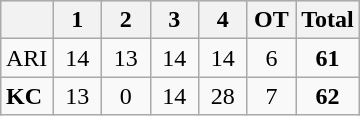<table align="right" class="wikitable" style="margin-left:3em;">
<tr style="text-align:center; background-color:#e6e6e6;">
<th align="left"></th>
<th width="25">1</th>
<th width="25">2</th>
<th width="25">3</th>
<th width="25">4</th>
<th width="25">OT</th>
<th width="25">Total</th>
</tr>
<tr style="text-align:center;">
<td align="left">ARI</td>
<td>14</td>
<td>13</td>
<td>14</td>
<td>14</td>
<td>6</td>
<td><strong>61</strong></td>
</tr>
<tr style="text-align:center;">
<td align="left"><strong>KC</strong></td>
<td>13</td>
<td>0</td>
<td>14</td>
<td>28</td>
<td>7</td>
<td><strong>62</strong></td>
</tr>
</table>
